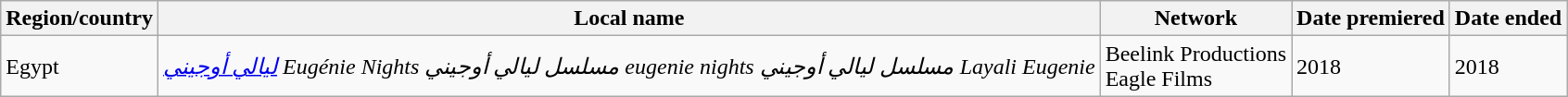<table class="wikitable">
<tr>
<th>Region/country</th>
<th>Local name</th>
<th>Network</th>
<th>Date premiered</th>
<th>Date ended</th>
</tr>
<tr>
<td>Egypt</td>
<td><em><a href='#'>ليالي أوجيني</a> Eugénie Nights مسلسل ليالي أوجيني eugenie nights مسلسل ليالي أوجيني Layali Eugenie</em></td>
<td>Beelink Productions<br>Eagle Films</td>
<td>2018</td>
<td>2018</td>
</tr>
</table>
